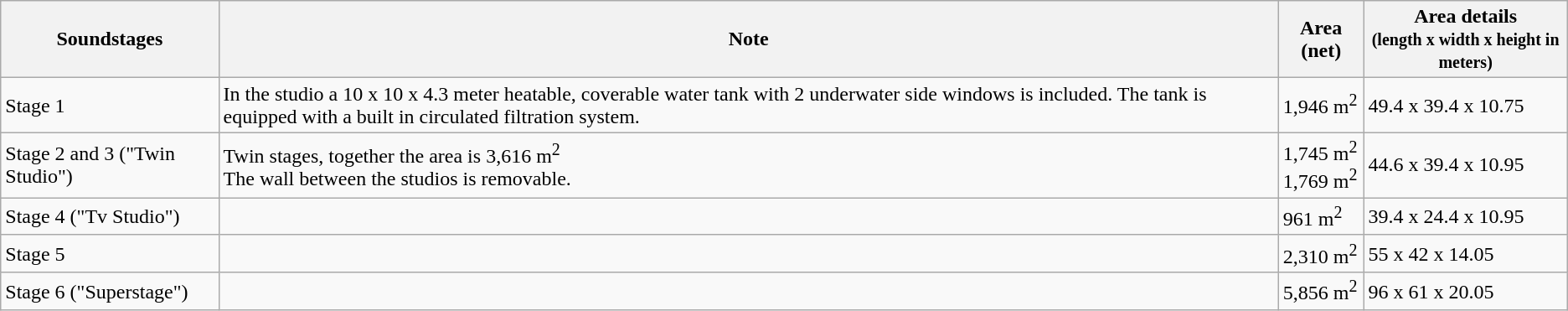<table class="wikitable">
<tr>
<th>Soundstages</th>
<th>Note</th>
<th>Area (net)</th>
<th>Area details<br><small>(length x width x height in meters)</small></th>
</tr>
<tr>
<td>Stage 1</td>
<td>In the studio a 10 x 10 x 4.3 meter heatable, coverable water tank with 2 underwater side windows is included. The tank is equipped with a built in circulated filtration system.</td>
<td>1,946 m<sup>2</sup></td>
<td>49.4 x 39.4 x 10.75</td>
</tr>
<tr>
<td>Stage 2 and 3 ("Twin Studio")</td>
<td>Twin stages, together the area is 3,616 m<sup>2</sup><br>The wall between the studios is removable.</td>
<td>1,745 m<sup>2</sup><br>1,769 m<sup>2</sup></td>
<td>44.6 x 39.4 x 10.95</td>
</tr>
<tr>
<td>Stage 4 ("Tv Studio")</td>
<td></td>
<td>961 m<sup>2</sup></td>
<td>39.4 x 24.4 x 10.95</td>
</tr>
<tr>
<td>Stage 5</td>
<td></td>
<td>2,310 m<sup>2</sup></td>
<td>55 x 42 x 14.05</td>
</tr>
<tr>
<td>Stage 6 ("Superstage")</td>
<td></td>
<td>5,856 m<sup>2</sup></td>
<td>96 x 61 x 20.05</td>
</tr>
</table>
